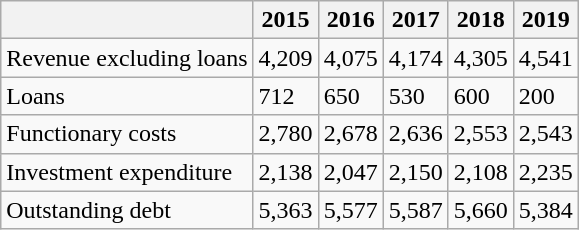<table class="wikitable">
<tr>
<th></th>
<th>2015</th>
<th>2016</th>
<th>2017</th>
<th>2018</th>
<th>2019</th>
</tr>
<tr>
<td>Revenue excluding loans</td>
<td>4,209</td>
<td>4,075</td>
<td>4,174</td>
<td>4,305</td>
<td>4,541</td>
</tr>
<tr>
<td>Loans</td>
<td>712</td>
<td>650</td>
<td>530</td>
<td>600</td>
<td>200</td>
</tr>
<tr>
<td>Functionary costs</td>
<td>2,780</td>
<td>2,678</td>
<td>2,636</td>
<td>2,553</td>
<td>2,543</td>
</tr>
<tr>
<td>Investment expenditure</td>
<td>2,138</td>
<td>2,047</td>
<td>2,150</td>
<td>2,108</td>
<td>2,235</td>
</tr>
<tr>
<td>Outstanding debt</td>
<td>5,363</td>
<td>5,577</td>
<td>5,587</td>
<td>5,660</td>
<td>5,384</td>
</tr>
</table>
